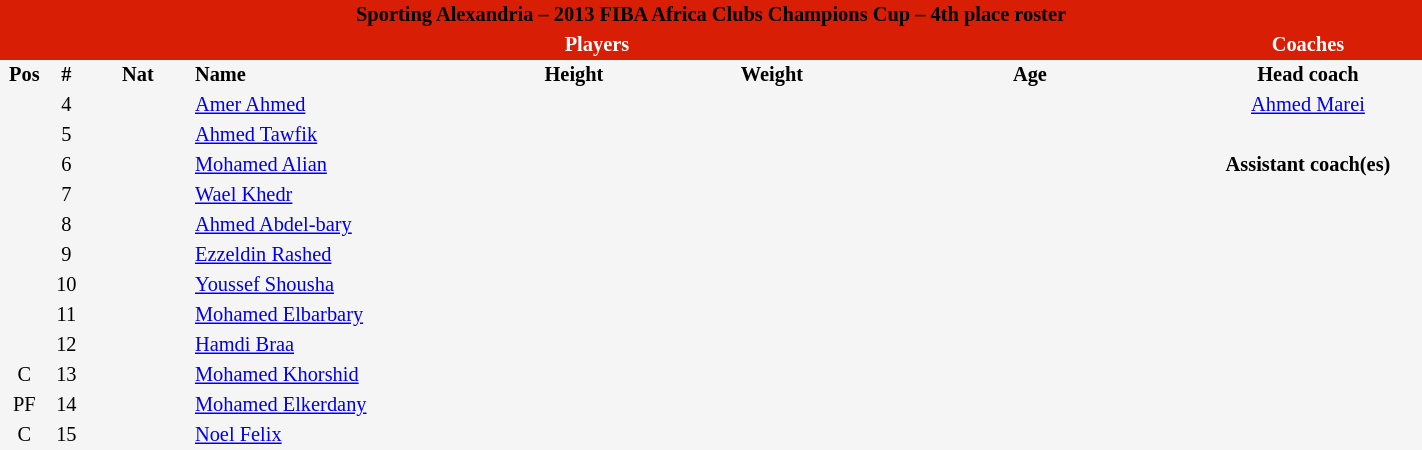<table border=0 cellpadding=2 cellspacing=0  |- bgcolor=#f5f5f5 style="text-align:center; font-size:85%;" width=75%>
<tr>
<td colspan="8" style="background: #d81e05; color: black"><strong>Sporting Alexandria – 2013 FIBA Africa Clubs Champions Cup – 4th place roster</strong></td>
</tr>
<tr>
<td colspan="7" style="background: #d81e05; color: white"><strong>Players</strong></td>
<td style="background: #d81e05; color: white"><strong>Coaches</strong></td>
</tr>
<tr style="background=#f5f5f5; color: black">
<th width=5px>Pos</th>
<th width=5px>#</th>
<th width=50px>Nat</th>
<th width=135px align=left>Name</th>
<th width=100px>Height</th>
<th width=90px>Weight</th>
<th width=160px>Age</th>
<th width=110px>Head coach</th>
</tr>
<tr>
<td></td>
<td>4</td>
<td></td>
<td align=left><a href='#'>Amer Ahmed</a></td>
<td></td>
<td></td>
<td></td>
<td> <a href='#'>Ahmed Marei</a></td>
</tr>
<tr>
<td></td>
<td>5</td>
<td></td>
<td align=left><a href='#'>Ahmed Tawfik</a></td>
<td></td>
<td></td>
<td><span></span></td>
<td></td>
</tr>
<tr>
<td></td>
<td>6</td>
<td></td>
<td align=left><a href='#'>Mohamed Alian</a></td>
<td><span></span></td>
<td></td>
<td><span></span></td>
<td><strong>Assistant coach(es)</strong></td>
</tr>
<tr>
<td></td>
<td>7</td>
<td></td>
<td align=left><a href='#'>Wael Khedr</a></td>
<td><span></span></td>
<td></td>
<td><span></span></td>
<td></td>
</tr>
<tr>
<td></td>
<td>8</td>
<td></td>
<td align=left><a href='#'>Ahmed Abdel-bary</a></td>
<td><span></span></td>
<td></td>
<td><span></span></td>
<td></td>
</tr>
<tr>
<td></td>
<td>9</td>
<td></td>
<td align=left><a href='#'>Ezzeldin Rashed</a></td>
<td></td>
<td></td>
<td></td>
<td></td>
</tr>
<tr>
<td></td>
<td>10</td>
<td></td>
<td align=left><a href='#'>Youssef Shousha</a></td>
<td><span></span></td>
<td></td>
<td><span></span></td>
<td></td>
</tr>
<tr>
<td></td>
<td>11</td>
<td></td>
<td align=left><a href='#'>Mohamed Elbarbary</a></td>
<td></td>
<td></td>
<td></td>
<td></td>
</tr>
<tr>
<td></td>
<td>12</td>
<td></td>
<td align=left><a href='#'>Hamdi Braa</a></td>
<td><span></span></td>
<td><span></span></td>
<td><span></span></td>
<td></td>
</tr>
<tr>
<td>C</td>
<td>13</td>
<td></td>
<td align=left><a href='#'>Mohamed Khorshid</a></td>
<td><span></span></td>
<td><span></span></td>
<td><span></span></td>
<td></td>
</tr>
<tr>
<td>PF</td>
<td>14</td>
<td></td>
<td align=left><a href='#'>Mohamed Elkerdany</a></td>
<td></td>
<td></td>
<td><span></span></td>
<td></td>
</tr>
<tr>
<td>C</td>
<td>15</td>
<td></td>
<td align=left><a href='#'>Noel Felix</a></td>
<td><span></span></td>
<td><span></span></td>
<td><span></span></td>
<td></td>
</tr>
</table>
